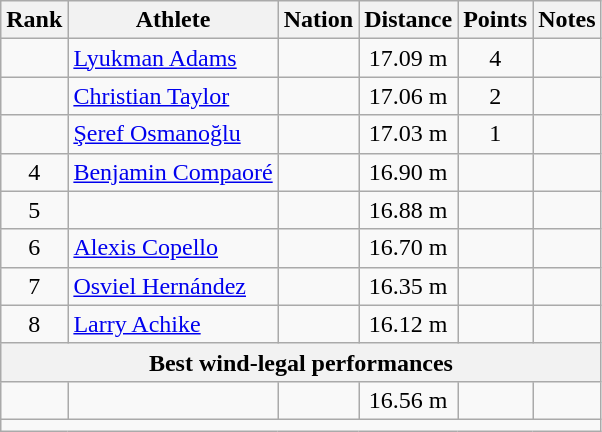<table class="wikitable mw-datatable sortable" style="text-align:center;">
<tr>
<th scope="col" style="width: 10px;">Rank</th>
<th scope="col">Athlete</th>
<th scope="col">Nation</th>
<th scope="col">Distance</th>
<th scope="col">Points</th>
<th scope="col">Notes</th>
</tr>
<tr>
<td></td>
<td align=left><a href='#'>Lyukman Adams</a></td>
<td align=left></td>
<td>17.09 m </td>
<td>4</td>
<td></td>
</tr>
<tr>
<td></td>
<td align=left><a href='#'>Christian Taylor</a></td>
<td align=left></td>
<td>17.06 m </td>
<td>2</td>
<td></td>
</tr>
<tr>
<td></td>
<td align=left><a href='#'>Şeref Osmanoğlu</a></td>
<td align=left></td>
<td>17.03 m </td>
<td>1</td>
<td></td>
</tr>
<tr>
<td>4</td>
<td align=left><a href='#'>Benjamin Compaoré</a></td>
<td align=left></td>
<td>16.90 m </td>
<td></td>
<td></td>
</tr>
<tr>
<td>5</td>
<td align=left></td>
<td align=left></td>
<td>16.88 m </td>
<td></td>
<td></td>
</tr>
<tr>
<td>6</td>
<td align=left><a href='#'>Alexis Copello</a></td>
<td align=left></td>
<td>16.70 m </td>
<td></td>
<td></td>
</tr>
<tr>
<td>7</td>
<td align=left><a href='#'>Osviel Hernández</a></td>
<td align=left></td>
<td>16.35 m </td>
<td></td>
<td></td>
</tr>
<tr>
<td>8</td>
<td align=left><a href='#'>Larry Achike</a></td>
<td align=left></td>
<td>16.12 m </td>
<td></td>
<td></td>
</tr>
<tr>
<th align=center colspan=6>Best wind-legal performances</th>
</tr>
<tr>
<td></td>
<td align=left></td>
<td align=left></td>
<td>16.56 m </td>
<td></td>
<td></td>
</tr>
<tr class="sortbottom">
<td colspan="6"></td>
</tr>
</table>
